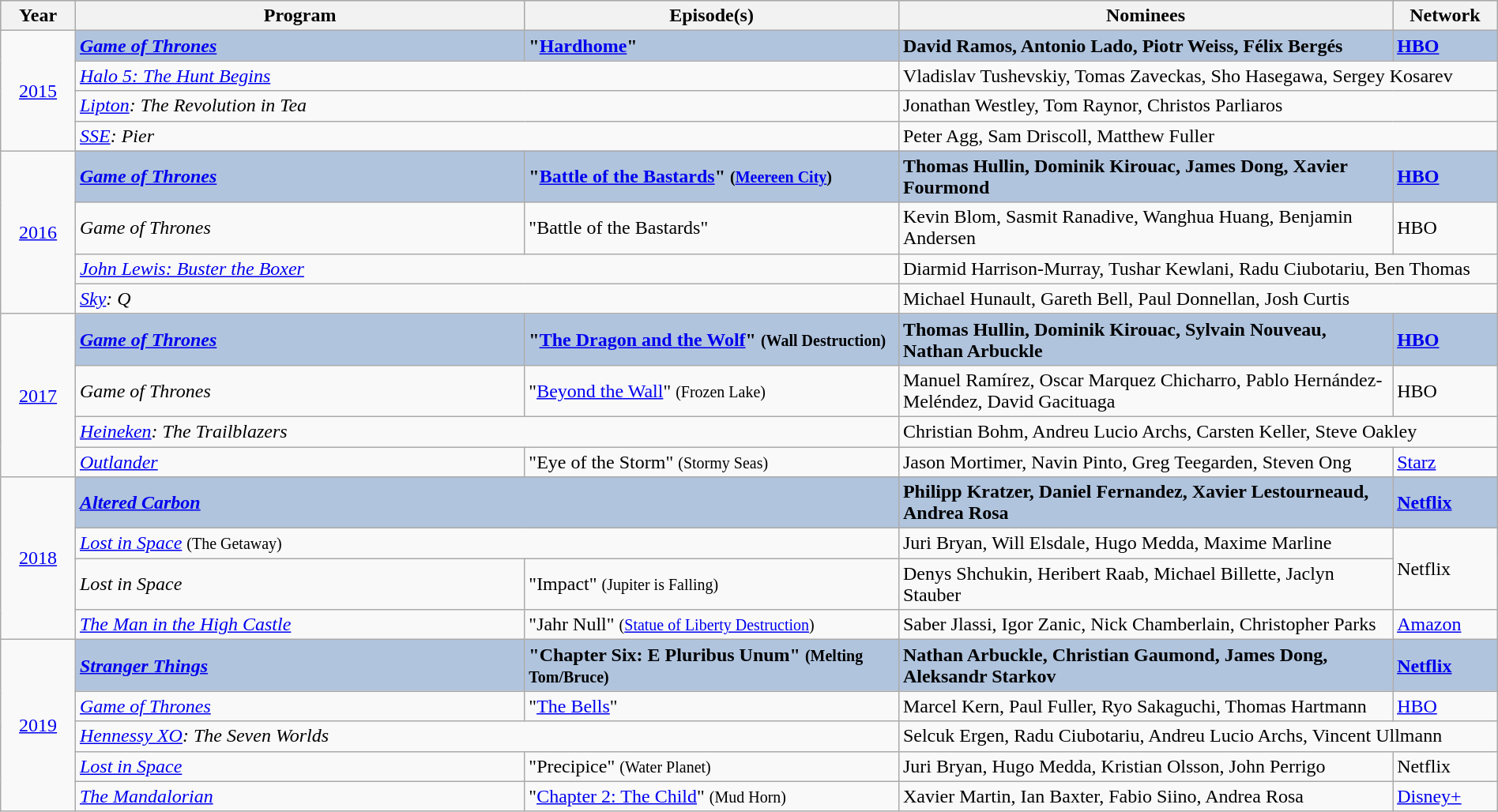<table class="wikitable" style="width:100%">
<tr bgcolor="#bebebe">
<th width="5%">Year</th>
<th width="30%">Program</th>
<th width="25%">Episode(s)</th>
<th width="33%">Nominees</th>
<th width="8%">Network</th>
</tr>
<tr>
<td rowspan="4" style="text-align:center;"><a href='#'>2015</a><br></td>
<td style="background:#B0C4DE;"><strong><em><a href='#'>Game of Thrones</a></em></strong></td>
<td style="background:#B0C4DE;"><strong>"<a href='#'>Hardhome</a>"</strong></td>
<td style="background:#B0C4DE;"><strong>David Ramos, Antonio Lado, Piotr Weiss, Félix Bergés</strong></td>
<td style="background:#B0C4DE;"><strong><a href='#'>HBO</a></strong></td>
</tr>
<tr>
<td colspan="2"><em><a href='#'>Halo 5: The Hunt Begins</a></em></td>
<td colspan="2">Vladislav Tushevskiy, Tomas Zaveckas, Sho Hasegawa, Sergey Kosarev</td>
</tr>
<tr>
<td colspan="2"><em><a href='#'>Lipton</a>: The Revolution in Tea</em></td>
<td colspan="2">Jonathan Westley, Tom Raynor, Christos Parliaros</td>
</tr>
<tr>
<td colspan="2"><em><a href='#'>SSE</a>: Pier</em></td>
<td colspan="2">Peter Agg, Sam Driscoll, Matthew Fuller</td>
</tr>
<tr>
<td rowspan="4" style="text-align:center;"><a href='#'>2016</a><br></td>
<td style="background:#B0C4DE;"><strong><em><a href='#'>Game of Thrones</a></em></strong></td>
<td style="background:#B0C4DE;"><strong>"<a href='#'>Battle of the Bastards</a>" <small>(<a href='#'>Meereen City</a>)</small></strong></td>
<td style="background:#B0C4DE;"><strong>Thomas Hullin, Dominik Kirouac, James Dong, Xavier Fourmond</strong></td>
<td style="background:#B0C4DE;"><strong><a href='#'>HBO</a></strong></td>
</tr>
<tr>
<td><em>Game of Thrones</em></td>
<td>"Battle of the Bastards"</td>
<td>Kevin Blom, Sasmit Ranadive, Wanghua Huang, Benjamin Andersen</td>
<td>HBO</td>
</tr>
<tr>
<td colspan="2"><em><a href='#'>John Lewis: Buster the Boxer</a></em></td>
<td colspan="2">Diarmid Harrison-Murray, Tushar Kewlani, Radu Ciubotariu, Ben Thomas</td>
</tr>
<tr>
<td colspan="2"><em><a href='#'>Sky</a>: Q</em></td>
<td colspan="2">Michael Hunault, Gareth Bell, Paul Donnellan, Josh Curtis</td>
</tr>
<tr>
<td rowspan="4" style="text-align:center;"><a href='#'>2017</a><br></td>
<td style="background:#B0C4DE;"><strong><em><a href='#'>Game of Thrones</a></em></strong></td>
<td style="background:#B0C4DE;"><strong>"<a href='#'>The Dragon and the Wolf</a>" <small>(Wall Destruction)</small></strong></td>
<td style="background:#B0C4DE;"><strong>Thomas Hullin, Dominik Kirouac, Sylvain Nouveau, Nathan Arbuckle</strong></td>
<td style="background:#B0C4DE;"><strong><a href='#'>HBO</a></strong></td>
</tr>
<tr>
<td><em>Game of Thrones</em></td>
<td>"<a href='#'>Beyond the Wall</a>" <small>(Frozen Lake)</small></td>
<td>Manuel Ramírez, Oscar Marquez Chicharro, Pablo Hernández-Meléndez, David Gacituaga</td>
<td>HBO</td>
</tr>
<tr>
<td colspan="2"><em><a href='#'>Heineken</a>: The Trailblazers</em></td>
<td colspan="2">Christian Bohm, Andreu Lucio Archs, Carsten Keller, Steve Oakley</td>
</tr>
<tr>
<td><em><a href='#'>Outlander</a></em></td>
<td>"Eye of the Storm" <small>(Stormy Seas)</small></td>
<td>Jason Mortimer, Navin Pinto, Greg Teegarden, Steven Ong</td>
<td><a href='#'>Starz</a></td>
</tr>
<tr>
<td rowspan="4" style="text-align:center;"><a href='#'>2018</a><br></td>
<td style="background:#B0C4DE;" colspan="2"><strong><em><a href='#'>Altered Carbon</a></em></strong></td>
<td style="background:#B0C4DE;"><strong>Philipp Kratzer, Daniel Fernandez, Xavier Lestourneaud, Andrea Rosa</strong></td>
<td style="background:#B0C4DE;"><strong><a href='#'>Netflix</a></strong></td>
</tr>
<tr>
<td colspan="2"><em><a href='#'>Lost in Space</a></em> <small>(The Getaway)</small></td>
<td>Juri Bryan, Will Elsdale, Hugo Medda, Maxime Marline</td>
<td rowspan="2">Netflix</td>
</tr>
<tr>
<td><em>Lost in Space</em></td>
<td>"Impact" <small>(Jupiter is Falling)</small></td>
<td>Denys Shchukin, Heribert Raab, Michael Billette, Jaclyn Stauber</td>
</tr>
<tr>
<td><em><a href='#'>The Man in the High Castle</a></em></td>
<td>"Jahr Null" <small>(<a href='#'>Statue of Liberty Destruction</a>)</small></td>
<td>Saber Jlassi, Igor Zanic, Nick Chamberlain, Christopher Parks</td>
<td><a href='#'>Amazon</a></td>
</tr>
<tr>
<td rowspan="5" style="text-align:center;"><a href='#'>2019</a><br></td>
<td style="background:#B0C4DE;"><strong><em><a href='#'>Stranger Things</a></em></strong></td>
<td style="background:#B0C4DE;"><strong>"Chapter Six: E Pluribus Unum" <small>(Melting Tom/Bruce)</small></strong></td>
<td style="background:#B0C4DE;"><strong>Nathan Arbuckle, Christian Gaumond, James Dong, Aleksandr Starkov</strong></td>
<td style="background:#B0C4DE;"><strong><a href='#'>Netflix</a></strong></td>
</tr>
<tr>
<td><em><a href='#'>Game of Thrones</a></em></td>
<td>"<a href='#'>The Bells</a>"</td>
<td>Marcel Kern, Paul Fuller, Ryo Sakaguchi, Thomas Hartmann</td>
<td><a href='#'>HBO</a></td>
</tr>
<tr>
<td colspan="2"><em><a href='#'>Hennessy XO</a>: The Seven Worlds</em></td>
<td colspan="2">Selcuk Ergen, Radu Ciubotariu, Andreu Lucio Archs, Vincent Ullmann</td>
</tr>
<tr>
<td><em><a href='#'>Lost in Space</a></em></td>
<td>"Precipice" <small>(Water Planet)</small></td>
<td>Juri Bryan, Hugo Medda, Kristian Olsson, John Perrigo</td>
<td>Netflix</td>
</tr>
<tr>
<td><em><a href='#'>The Mandalorian</a></em></td>
<td>"<a href='#'>Chapter 2: The Child</a>" <small>(Mud Horn)</small></td>
<td>Xavier Martin, Ian Baxter, Fabio Siino, Andrea Rosa</td>
<td><a href='#'>Disney+</a></td>
</tr>
</table>
